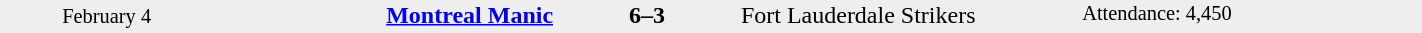<table style="width: 75%; background: #eeeeee;" cellspacing="0">
<tr>
<td style=font-size:85% align=center rowspan=3 width=15%>February 4</td>
<td width=24% align=right><strong><a href='#'>Montreal Manic</a></strong></td>
<td align=center width=13%><strong>6–3</strong></td>
<td width=24%>Fort Lauderdale Strikers</td>
<td style=font-size:85% rowspan=3 valign=top>Attendance: 4,450</td>
</tr>
<tr style=font-size:85%>
<td align=right valign=top></td>
<td valign=top></td>
<td align=left valign=top></td>
</tr>
</table>
